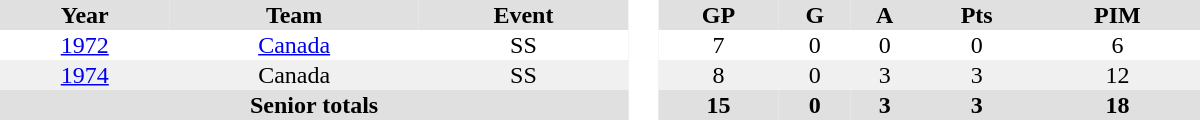<table border="0" cellpadding="1" cellspacing="0" style="text-align:center; width:50em">
<tr align="centre" style="background:#e0e0e0;">
<th>Year</th>
<th>Team</th>
<th>Event</th>
<th rowspan="99" style="background:#fff;"> </th>
<th>GP</th>
<th>G</th>
<th>A</th>
<th>Pts</th>
<th>PIM</th>
</tr>
<tr>
<td><a href='#'>1972</a></td>
<td><a href='#'>Canada</a></td>
<td>SS</td>
<td>7</td>
<td>0</td>
<td>0</td>
<td>0</td>
<td>6</td>
</tr>
<tr style="background:#f0f0f0;">
<td><a href='#'>1974</a></td>
<td>Canada</td>
<td>SS</td>
<td>8</td>
<td>0</td>
<td>3</td>
<td>3</td>
<td>12</td>
</tr>
<tr style="background:#e0e0e0;">
<th colspan=3>Senior totals</th>
<th>15</th>
<th>0</th>
<th>3</th>
<th>3</th>
<th>18</th>
</tr>
</table>
